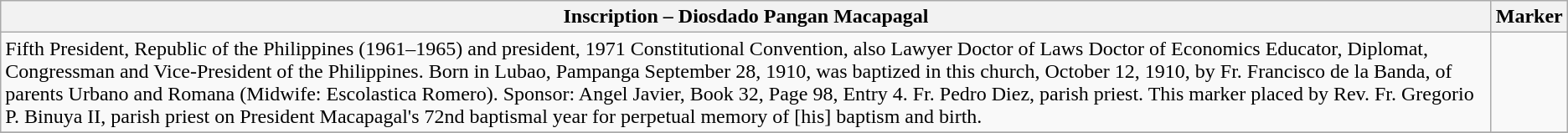<table class="wikitable">
<tr>
<th>Inscription – Diosdado Pangan Macapagal</th>
<th>Marker</th>
</tr>
<tr>
<td>Fifth President, Republic of the Philippines (1961–1965) and president, 1971 Constitutional Convention, also Lawyer Doctor of Laws Doctor of Economics Educator, Diplomat, Congressman and Vice-President of the Philippines. Born in Lubao, Pampanga September 28, 1910, was baptized in this church, October 12, 1910, by Fr. Francisco de la Banda, of parents Urbano and Romana (Midwife: Escolastica Romero). Sponsor: Angel Javier, Book 32, Page 98, Entry 4. Fr. Pedro Diez, parish priest. This marker placed by Rev. Fr. Gregorio P. Binuya II, parish priest on President Macapagal's 72nd baptismal year for perpetual memory of [his] baptism and birth.</td>
<td></td>
</tr>
<tr>
</tr>
</table>
